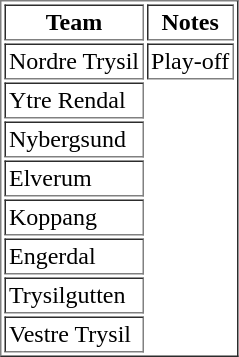<table border="1" cellpadding="2">
<tr>
<th>Team</th>
<th>Notes</th>
</tr>
<tr>
<td>Nordre Trysil</td>
<td>Play-off</td>
</tr>
<tr>
<td>Ytre Rendal</td>
</tr>
<tr>
<td>Nybergsund</td>
</tr>
<tr>
<td>Elverum</td>
</tr>
<tr>
<td>Koppang</td>
</tr>
<tr>
<td>Engerdal</td>
</tr>
<tr>
<td>Trysilgutten</td>
</tr>
<tr>
<td>Vestre Trysil</td>
</tr>
</table>
